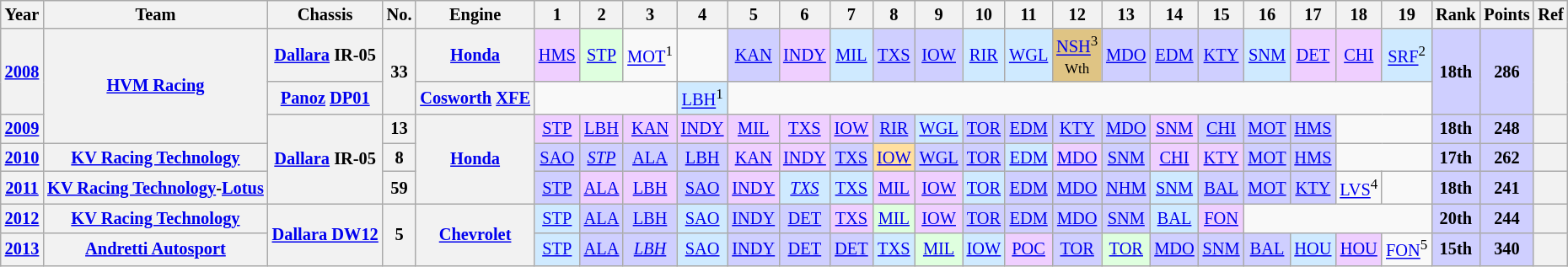<table class="wikitable" style="text-align:center; font-size:85%">
<tr>
<th>Year</th>
<th>Team</th>
<th>Chassis</th>
<th>No.</th>
<th>Engine</th>
<th>1</th>
<th>2</th>
<th>3</th>
<th>4</th>
<th>5</th>
<th>6</th>
<th>7</th>
<th>8</th>
<th>9</th>
<th>10</th>
<th>11</th>
<th>12</th>
<th>13</th>
<th>14</th>
<th>15</th>
<th>16</th>
<th>17</th>
<th>18</th>
<th>19</th>
<th>Rank</th>
<th>Points</th>
<th>Ref</th>
</tr>
<tr>
<th rowspan=2><a href='#'>2008</a></th>
<th rowspan=3 nowrap><a href='#'>HVM Racing</a></th>
<th nowrap><a href='#'>Dallara</a> IR-05</th>
<th rowspan=2>33</th>
<th><a href='#'>Honda</a></th>
<td style="background:#EFCFFF;"><a href='#'>HMS</a><br></td>
<td style="background:#DFFFDF;"><a href='#'>STP</a><br></td>
<td><a href='#'>MOT</a><sup>1</sup><br></td>
<td></td>
<td style="background:#CFCFFF;"><a href='#'>KAN</a><br></td>
<td style="background:#EFCFFF;"><a href='#'>INDY</a><br></td>
<td style="background:#CFEAFF;"><a href='#'>MIL</a><br></td>
<td style="background:#CFCFFF;"><a href='#'>TXS</a><br></td>
<td style="background:#CFCFFF;"><a href='#'>IOW</a><br></td>
<td style="background:#CFEAFF;"><a href='#'>RIR</a><br></td>
<td style="background:#CFEAFF;"><a href='#'>WGL</a><br></td>
<td style="background:#DFC484;"><a href='#'>NSH</a><sup>3</sup><br><small>Wth</small></td>
<td style="background:#CFCFFF;"><a href='#'>MDO</a><br></td>
<td style="background:#CFCFFF;"><a href='#'>EDM</a><br></td>
<td style="background:#CFCFFF;"><a href='#'>KTY</a><br></td>
<td style="background:#CFEAFF;"><a href='#'>SNM</a><br></td>
<td style="background:#EFCFFF;"><a href='#'>DET</a><br></td>
<td style="background:#EFCFFF;"><a href='#'>CHI</a><br></td>
<td style="background:#CFEAFF;"><a href='#'>SRF</a><sup>2</sup><br></td>
<th rowspan=2 style="background:#CFCFFF;">18th</th>
<th rowspan=2 style="background:#CFCFFF;">286</th>
<th rowspan=2></th>
</tr>
<tr>
<th nowrap><a href='#'>Panoz</a> <a href='#'>DP01</a></th>
<th nowrap><a href='#'>Cosworth</a> <a href='#'>XFE</a></th>
<td colspan=3></td>
<td style="background:#CFEAFF;"><a href='#'>LBH</a><sup>1</sup><br></td>
<td colspan=15></td>
</tr>
<tr>
<th><a href='#'>2009</a></th>
<th rowspan=3 nowrap><a href='#'>Dallara</a> IR-05</th>
<th>13</th>
<th rowspan=3><a href='#'>Honda</a></th>
<td style="background:#EFCFFF;"><a href='#'>STP</a><br></td>
<td style="background:#EFCFFF;"><a href='#'>LBH</a><br></td>
<td style="background:#EFCFFF;"><a href='#'>KAN</a><br></td>
<td style="background:#EFCFFF;"><a href='#'>INDY</a><br></td>
<td style="background:#EFCFFF;"><a href='#'>MIL</a><br></td>
<td style="background:#EFCFFF;"><a href='#'>TXS</a><br></td>
<td style="background:#EFCFFF;"><a href='#'>IOW</a><br></td>
<td style="background:#CFCFFF;"><a href='#'>RIR</a><br></td>
<td style="background:#CFEAFF;"><a href='#'>WGL</a><br></td>
<td style="background:#CFCFFF;"><a href='#'>TOR</a><br></td>
<td style="background:#CFCFFF;"><a href='#'>EDM</a><br></td>
<td style="background:#CFCFFF;"><a href='#'>KTY</a><br></td>
<td style="background:#CFCFFF;"><a href='#'>MDO</a><br></td>
<td style="background:#EFCFFF;"><a href='#'>SNM</a><br></td>
<td style="background:#CFCFFF;"><a href='#'>CHI</a><br></td>
<td style="background:#CFCFFF;"><a href='#'>MOT</a><br></td>
<td style="background:#CFCFFF;"><a href='#'>HMS</a><br></td>
<td colspan=2></td>
<th style="background:#CFCFFF;">18th</th>
<th style="background:#CFCFFF;">248</th>
<th></th>
</tr>
<tr>
<th><a href='#'>2010</a></th>
<th nowrap><a href='#'>KV Racing Technology</a></th>
<th>8</th>
<td style="background:#CFCFFF;"><a href='#'>SAO</a><br></td>
<td style="background:#CFCFFF;"><em><a href='#'>STP</a></em><br></td>
<td style="background:#CFCFFF;"><a href='#'>ALA</a><br></td>
<td style="background:#CFCFFF;"><a href='#'>LBH</a><br></td>
<td style="background:#EFCFFF;"><a href='#'>KAN</a><br></td>
<td style="background:#EFCFFF;"><a href='#'>INDY</a><br></td>
<td style="background:#CFCFFF;"><a href='#'>TXS</a><br></td>
<td style="background:#FFDF9F;"><a href='#'>IOW</a><br></td>
<td style="background:#CFCFFF;"><a href='#'>WGL</a><br></td>
<td style="background:#CFCFFF;"><a href='#'>TOR</a><br></td>
<td style="background:#CFEAFF;"><a href='#'>EDM</a><br></td>
<td style="background:#EFCFFF;"><a href='#'>MDO</a><br></td>
<td style="background:#CFCFFF;"><a href='#'>SNM</a><br></td>
<td style="background:#EFCFFF;"><a href='#'>CHI</a><br></td>
<td style="background:#EFCFFF;"><a href='#'>KTY</a><br></td>
<td style="background:#CFCFFF;"><a href='#'>MOT</a><br></td>
<td style="background:#CFCFFF;"><a href='#'>HMS</a><br></td>
<td colspan=2></td>
<th style="background:#CFCFFF;">17th</th>
<th style="background:#CFCFFF;">262</th>
<th></th>
</tr>
<tr>
<th><a href='#'>2011</a></th>
<th nowrap><a href='#'>KV Racing Technology</a>-<a href='#'>Lotus</a></th>
<th>59</th>
<td style="background:#CFCFFF;"><a href='#'>STP</a><br></td>
<td style="background:#EFCFFF;"><a href='#'>ALA</a><br></td>
<td style="background:#EFCFFF;"><a href='#'>LBH</a><br></td>
<td style="background:#CFCFFF;"><a href='#'>SAO</a><br></td>
<td style="background:#EFCFFF;"><a href='#'>INDY</a><br></td>
<td style="background:#CFEAFF;"><em><a href='#'>TXS</a></em><br></td>
<td style="background:#CFEAFF;"><a href='#'>TXS</a><br></td>
<td style="background:#EFCFFF;"><a href='#'>MIL</a><br></td>
<td style="background:#EFCFFF;"><a href='#'>IOW</a><br></td>
<td style="background:#CFEAFF;"><a href='#'>TOR</a><br></td>
<td style="background:#CFCFFF;"><a href='#'>EDM</a><br></td>
<td style="background:#CFCFFF;"><a href='#'>MDO</a><br></td>
<td style="background:#CFCFFF;"><a href='#'>NHM</a><br></td>
<td style="background:#CFEAFF;"><a href='#'>SNM</a><br></td>
<td style="background:#CFCFFF;"><a href='#'>BAL</a><br></td>
<td style="background:#CFCFFF;"><a href='#'>MOT</a><br></td>
<td style="background:#CFCFFF;"><a href='#'>KTY</a><br></td>
<td><a href='#'>LVS</a><sup>4</sup><br></td>
<td></td>
<th style="background:#CFCFFF;">18th</th>
<th style="background:#CFCFFF;">241</th>
<th></th>
</tr>
<tr>
<th><a href='#'>2012</a></th>
<th nowrap><a href='#'>KV Racing Technology</a></th>
<th rowspan=2 nowrap><a href='#'>Dallara DW12</a></th>
<th rowspan=2>5</th>
<th rowspan=2><a href='#'>Chevrolet</a></th>
<td style="background:#CFEAFF;"><a href='#'>STP</a><br></td>
<td style="background:#CFCFFF;"><a href='#'>ALA</a><br></td>
<td style="background:#CFCFFF;"><a href='#'>LBH</a><br></td>
<td style="background:#CFEAFF;"><a href='#'>SAO</a><br></td>
<td style="background:#CFCFFF;"><a href='#'>INDY</a><br></td>
<td style="background:#CFCFFF;"><a href='#'>DET</a><br></td>
<td style="background:#EFCFFF;"><a href='#'>TXS</a><br></td>
<td style="background:#DFFFDF;"><a href='#'>MIL</a><br></td>
<td style="background:#EFCFFF;"><a href='#'>IOW</a><br></td>
<td style="background:#CFCFFF;"><a href='#'>TOR</a><br></td>
<td style="background:#CFCFFF;"><a href='#'>EDM</a><br></td>
<td style="background:#CFCFFF;"><a href='#'>MDO</a><br></td>
<td style="background:#CFCFFF;"><a href='#'>SNM</a><br></td>
<td style="background:#CFEAFF;"><a href='#'>BAL</a><br></td>
<td style="background:#EFCFFF;"><a href='#'>FON</a><br></td>
<td colspan=4></td>
<th style="background:#CFCFFF;">20th</th>
<th style="background:#CFCFFF;">244</th>
<th></th>
</tr>
<tr>
<th><a href='#'>2013</a></th>
<th nowrap><a href='#'>Andretti Autosport</a></th>
<td style="background:#CFEAFF;"><a href='#'>STP</a><br></td>
<td style="background:#CFCFFF;"><a href='#'>ALA</a><br></td>
<td style="background:#CFCFFF;"><em><a href='#'>LBH</a></em><br></td>
<td style="background:#CFEAFF;"><a href='#'>SAO</a><br></td>
<td style="background:#CFCFFF;"><a href='#'>INDY</a><br></td>
<td style="background:#CFCFFF;"><a href='#'>DET</a><br></td>
<td style="background:#CFCFFF;"><a href='#'>DET</a><br></td>
<td style="background:#CFEAFF;"><a href='#'>TXS</a><br></td>
<td style="background:#DFFFDF;"><a href='#'>MIL</a><br></td>
<td style="background:#CFEAFF;"><a href='#'>IOW</a><br></td>
<td style="background:#EFCFFF;"><a href='#'>POC</a><br></td>
<td style="background:#CFCFFF;"><a href='#'>TOR</a><br></td>
<td style="background:#DFFFDF;"><a href='#'>TOR</a><br></td>
<td style="background:#CFCFFF;"><a href='#'>MDO</a><br></td>
<td style="background:#CFCFFF;"><a href='#'>SNM</a><br></td>
<td style="background:#CFCFFF;"><a href='#'>BAL</a><br></td>
<td style="background:#CFEAFF;"><a href='#'>HOU</a><br></td>
<td style="background:#EFCFFF;"><a href='#'>HOU</a><br></td>
<td><a href='#'>FON</a><sup>5</sup></td>
<th style="background:#CFCFFF;">15th</th>
<th style="background:#CFCFFF;">340</th>
<th></th>
</tr>
</table>
